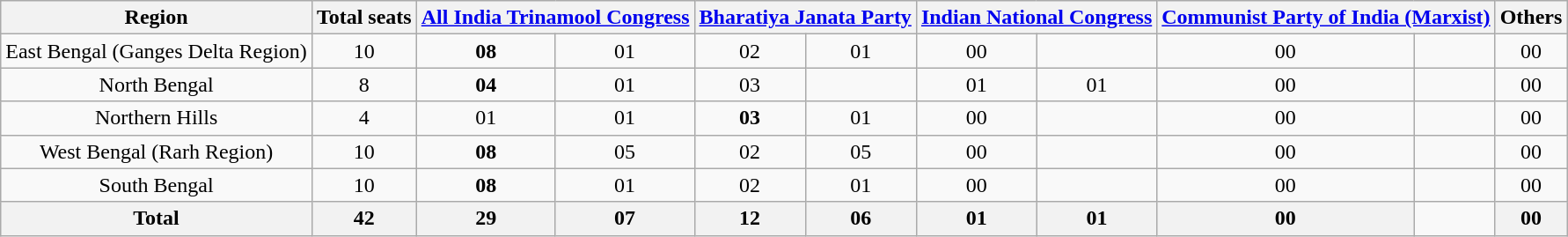<table class="wikitable sortable" style="text-align:center;">
<tr>
<th>Region</th>
<th>Total seats</th>
<th colspan="2"><a href='#'>All India Trinamool Congress</a></th>
<th colspan="2"><a href='#'>Bharatiya Janata Party</a></th>
<th colspan="2"><a href='#'>Indian National Congress</a></th>
<th colspan="2"><a href='#'>Communist Party of India (Marxist)</a></th>
<th>Others</th>
</tr>
<tr>
<td>East Bengal (Ganges Delta Region)</td>
<td>10</td>
<td><strong>08</strong></td>
<td> 01</td>
<td>02</td>
<td> 01</td>
<td>00</td>
<td></td>
<td>00</td>
<td></td>
<td>00</td>
</tr>
<tr>
<td>North Bengal</td>
<td>8</td>
<td><strong>04</strong></td>
<td> 01</td>
<td>03</td>
<td></td>
<td>01</td>
<td> 01</td>
<td>00</td>
<td></td>
<td>00</td>
</tr>
<tr>
<td>Northern Hills</td>
<td>4</td>
<td>01</td>
<td> 01</td>
<td><strong>03</strong></td>
<td> 01</td>
<td>00</td>
<td></td>
<td>00</td>
<td></td>
<td>00</td>
</tr>
<tr>
<td>West Bengal (Rarh Region)</td>
<td>10</td>
<td><strong>08</strong></td>
<td> 05</td>
<td>02</td>
<td> 05</td>
<td>00</td>
<td></td>
<td>00</td>
<td></td>
<td>00</td>
</tr>
<tr>
<td>South Bengal</td>
<td>10</td>
<td><strong>08</strong></td>
<td> 01</td>
<td>02</td>
<td> 01</td>
<td>00</td>
<td></td>
<td>00</td>
<td></td>
<td>00</td>
</tr>
<tr>
<th><strong>Total</strong></th>
<th>42</th>
<th>29</th>
<th> 07</th>
<th>12</th>
<th> 06</th>
<th>01</th>
<th> 01</th>
<th>00</th>
<td></td>
<th>00</th>
</tr>
</table>
